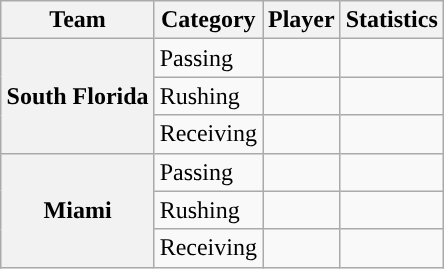<table class="wikitable" style="float:right">
<tr>
<th>Team</th>
<th>Category</th>
<th>Player</th>
<th>Statistics</th>
</tr>
<tr>
<th rowspan=3>South Florida</th>
<td>Passing</td>
<td></td>
<td></td>
</tr>
<tr>
<td>Rushing</td>
<td></td>
<td></td>
</tr>
<tr>
<td>Receiving</td>
<td></td>
<td></td>
</tr>
<tr>
<th rowspan=3>Miami</th>
<td>Passing</td>
<td></td>
<td></td>
</tr>
<tr>
<td>Rushing</td>
<td></td>
<td></td>
</tr>
<tr>
<td>Receiving</td>
<td></td>
<td></td>
</tr>
</table>
